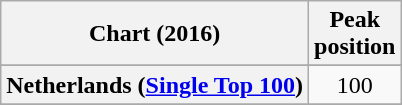<table class="wikitable sortable plainrowheaders">
<tr>
<th scope="col">Chart (2016)</th>
<th scope="col">Peak<br>position</th>
</tr>
<tr>
</tr>
<tr>
</tr>
<tr>
<th scope="row">Netherlands (<a href='#'>Single Top 100</a>)</th>
<td align="center">100</td>
</tr>
<tr>
</tr>
<tr>
</tr>
<tr>
</tr>
<tr>
</tr>
<tr>
</tr>
</table>
